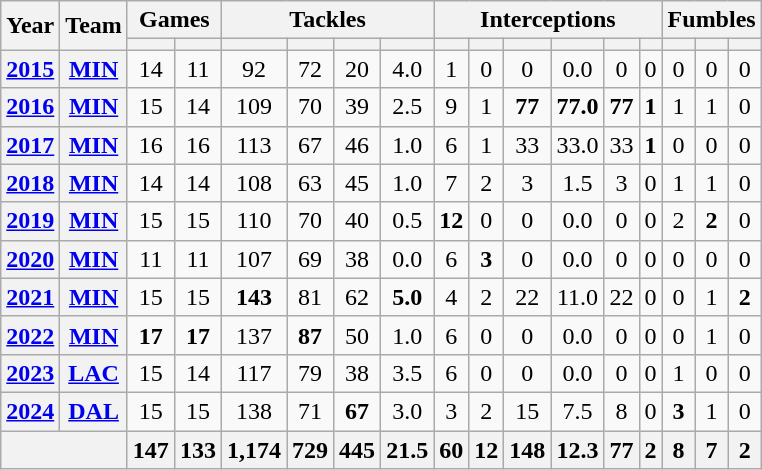<table class="wikitable" style="text-align:center;">
<tr>
<th rowspan="2">Year</th>
<th rowspan="2">Team</th>
<th colspan="2">Games</th>
<th colspan="4">Tackles</th>
<th colspan="6">Interceptions</th>
<th colspan="3">Fumbles</th>
</tr>
<tr>
<th></th>
<th></th>
<th></th>
<th></th>
<th></th>
<th></th>
<th></th>
<th></th>
<th></th>
<th></th>
<th></th>
<th></th>
<th></th>
<th></th>
<th></th>
</tr>
<tr>
<th><a href='#'>2015</a></th>
<th><a href='#'>MIN</a></th>
<td>14</td>
<td>11</td>
<td>92</td>
<td>72</td>
<td>20</td>
<td>4.0</td>
<td>1</td>
<td>0</td>
<td>0</td>
<td>0.0</td>
<td>0</td>
<td>0</td>
<td>0</td>
<td>0</td>
<td>0</td>
</tr>
<tr>
<th><a href='#'>2016</a></th>
<th><a href='#'>MIN</a></th>
<td>15</td>
<td>14</td>
<td>109</td>
<td>70</td>
<td>39</td>
<td>2.5</td>
<td>9</td>
<td>1</td>
<td><strong>77</strong></td>
<td><strong>77.0</strong></td>
<td><strong>77</strong></td>
<td><strong>1</strong></td>
<td>1</td>
<td>1</td>
<td>0</td>
</tr>
<tr>
<th><a href='#'>2017</a></th>
<th><a href='#'>MIN</a></th>
<td>16</td>
<td>16</td>
<td>113</td>
<td>67</td>
<td>46</td>
<td>1.0</td>
<td>6</td>
<td>1</td>
<td>33</td>
<td>33.0</td>
<td>33</td>
<td><strong>1</strong></td>
<td>0</td>
<td>0</td>
<td>0</td>
</tr>
<tr>
<th><a href='#'>2018</a></th>
<th><a href='#'>MIN</a></th>
<td>14</td>
<td>14</td>
<td>108</td>
<td>63</td>
<td>45</td>
<td>1.0</td>
<td>7</td>
<td>2</td>
<td>3</td>
<td>1.5</td>
<td>3</td>
<td>0</td>
<td>1</td>
<td>1</td>
<td>0</td>
</tr>
<tr>
<th><a href='#'>2019</a></th>
<th><a href='#'>MIN</a></th>
<td>15</td>
<td>15</td>
<td>110</td>
<td>70</td>
<td>40</td>
<td>0.5</td>
<td><strong>12</strong></td>
<td>0</td>
<td>0</td>
<td>0.0</td>
<td>0</td>
<td>0</td>
<td>2</td>
<td><strong>2</strong></td>
<td>0</td>
</tr>
<tr>
<th><a href='#'>2020</a></th>
<th><a href='#'>MIN</a></th>
<td>11</td>
<td>11</td>
<td>107</td>
<td>69</td>
<td>38</td>
<td>0.0</td>
<td>6</td>
<td><strong>3</strong></td>
<td>0</td>
<td>0.0</td>
<td>0</td>
<td>0</td>
<td>0</td>
<td>0</td>
<td>0</td>
</tr>
<tr>
<th><a href='#'>2021</a></th>
<th><a href='#'>MIN</a></th>
<td>15</td>
<td>15</td>
<td><strong>143</strong></td>
<td>81</td>
<td>62</td>
<td><strong>5.0</strong></td>
<td>4</td>
<td>2</td>
<td>22</td>
<td>11.0</td>
<td>22</td>
<td>0</td>
<td>0</td>
<td>1</td>
<td><strong>2</strong></td>
</tr>
<tr>
<th><a href='#'>2022</a></th>
<th><a href='#'>MIN</a></th>
<td><strong>17</strong></td>
<td><strong>17</strong></td>
<td>137</td>
<td><strong>87</strong></td>
<td>50</td>
<td>1.0</td>
<td>6</td>
<td>0</td>
<td>0</td>
<td>0.0</td>
<td>0</td>
<td>0</td>
<td>0</td>
<td>1</td>
<td>0</td>
</tr>
<tr>
<th><a href='#'>2023</a></th>
<th><a href='#'>LAC</a></th>
<td>15</td>
<td>14</td>
<td>117</td>
<td>79</td>
<td>38</td>
<td>3.5</td>
<td>6</td>
<td>0</td>
<td>0</td>
<td>0.0</td>
<td>0</td>
<td>0</td>
<td>1</td>
<td>0</td>
<td>0</td>
</tr>
<tr>
<th><a href='#'>2024</a></th>
<th><a href='#'>DAL</a></th>
<td>15</td>
<td>15</td>
<td>138</td>
<td>71</td>
<td><strong>67</strong></td>
<td>3.0</td>
<td>3</td>
<td>2</td>
<td>15</td>
<td>7.5</td>
<td>8</td>
<td>0</td>
<td><strong>3</strong></td>
<td>1</td>
<td>0</td>
</tr>
<tr>
<th colspan="2"></th>
<th>147</th>
<th>133</th>
<th>1,174</th>
<th>729</th>
<th>445</th>
<th>21.5</th>
<th>60</th>
<th>12</th>
<th>148</th>
<th>12.3</th>
<th>77</th>
<th>2</th>
<th>8</th>
<th>7</th>
<th>2</th>
</tr>
</table>
